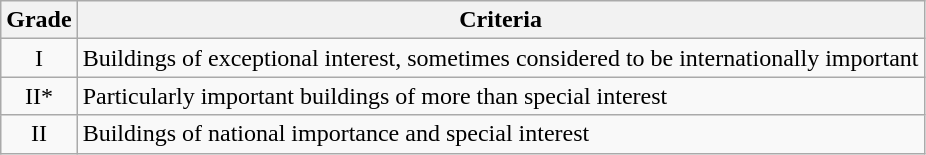<table class="wikitable">
<tr>
<th>Grade</th>
<th>Criteria</th>
</tr>
<tr>
<td align="center" >I</td>
<td>Buildings of exceptional interest, sometimes considered to be internationally important</td>
</tr>
<tr>
<td align="center" >II*</td>
<td>Particularly important buildings of more than special interest</td>
</tr>
<tr>
<td align="center" >II</td>
<td>Buildings of national importance and special interest</td>
</tr>
</table>
